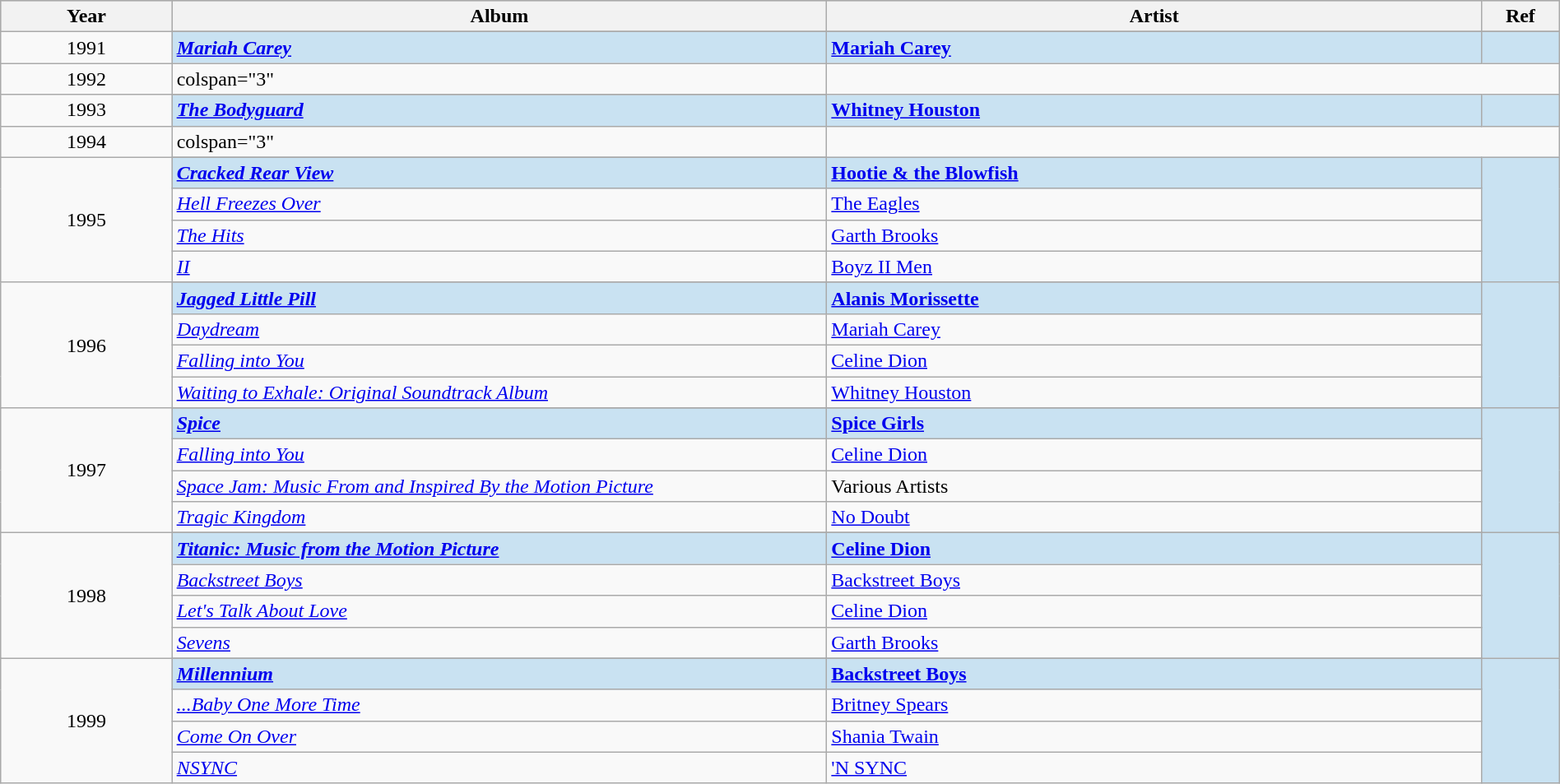<table class="wikitable" style="width:100%;">
<tr style="background:#bebebe;">
<th style="width:11%;">Year</th>
<th style="width:42%;">Album</th>
<th style="width:42%;">Artist</th>
<th style="width:5%;">Ref</th>
</tr>
<tr>
<td rowspan="2" align="center">1991</td>
</tr>
<tr style="background:#c9e2f2">
<td><strong><em><a href='#'>Mariah Carey</a></em></strong></td>
<td><strong><a href='#'>Mariah Carey</a></strong></td>
<td align="center"></td>
</tr>
<tr>
<td align="center">1992</td>
<td>colspan="3" </td>
</tr>
<tr>
<td rowspan="2" align="center">1993</td>
</tr>
<tr style="background:#c9e2f2">
<td><strong><em><a href='#'>The Bodyguard</a></em></strong></td>
<td><strong><a href='#'>Whitney Houston</a></strong></td>
<td align="center"></td>
</tr>
<tr>
<td align="center">1994</td>
<td>colspan="3" </td>
</tr>
<tr>
<td rowspan="5" align="center">1995</td>
</tr>
<tr style="background:#c9e2f2">
<td><strong><em><a href='#'>Cracked Rear View</a></em></strong></td>
<td><strong><a href='#'>Hootie & the Blowfish</a></strong></td>
<td rowspan="5" align="center"></td>
</tr>
<tr>
<td><em><a href='#'>Hell Freezes Over</a></em></td>
<td><a href='#'>The Eagles</a></td>
</tr>
<tr>
<td><em><a href='#'>The Hits</a></em></td>
<td><a href='#'>Garth Brooks</a></td>
</tr>
<tr>
<td><em><a href='#'>II</a></em></td>
<td><a href='#'>Boyz II Men</a></td>
</tr>
<tr>
<td rowspan="5" align="center">1996</td>
</tr>
<tr style="background:#c9e2f2">
<td><strong><em><a href='#'>Jagged Little Pill</a></em></strong></td>
<td><strong><a href='#'>Alanis Morissette</a></strong></td>
<td rowspan="5" align="center"></td>
</tr>
<tr>
<td><em><a href='#'>Daydream</a></em></td>
<td><a href='#'>Mariah Carey</a></td>
</tr>
<tr>
<td><em><a href='#'>Falling into You</a></em></td>
<td><a href='#'>Celine Dion</a></td>
</tr>
<tr>
<td><em><a href='#'>Waiting to Exhale: Original Soundtrack Album</a></em></td>
<td><a href='#'>Whitney Houston</a></td>
</tr>
<tr>
<td rowspan="5" align="center">1997</td>
</tr>
<tr style="background:#c9e2f2">
<td><strong><em><a href='#'>Spice</a></em></strong></td>
<td><strong><a href='#'>Spice Girls</a></strong></td>
<td rowspan="5" align="center"></td>
</tr>
<tr>
<td><em><a href='#'>Falling into You</a></em></td>
<td><a href='#'>Celine Dion</a></td>
</tr>
<tr>
<td><em><a href='#'>Space Jam: Music From and Inspired By the Motion Picture</a></em></td>
<td>Various Artists</td>
</tr>
<tr>
<td><em><a href='#'>Tragic Kingdom</a></em></td>
<td><a href='#'>No Doubt</a></td>
</tr>
<tr>
<td rowspan="5" align="center">1998</td>
</tr>
<tr style="background:#c9e2f2">
<td><strong><em><a href='#'>Titanic: Music from the Motion Picture</a></em></strong></td>
<td><strong><a href='#'>Celine Dion</a></strong></td>
<td rowspan="5" align="center"></td>
</tr>
<tr>
<td><em><a href='#'>Backstreet Boys</a></em></td>
<td><a href='#'>Backstreet Boys</a></td>
</tr>
<tr>
<td><em><a href='#'>Let's Talk About Love</a></em></td>
<td><a href='#'>Celine Dion</a></td>
</tr>
<tr>
<td><em><a href='#'>Sevens</a></em></td>
<td><a href='#'>Garth Brooks</a></td>
</tr>
<tr>
<td rowspan="5" align="center">1999</td>
</tr>
<tr style="background:#c9e2f2">
<td><strong><em><a href='#'>Millennium</a></em></strong></td>
<td><strong><a href='#'>Backstreet Boys</a></strong></td>
<td rowspan="5" align="center"></td>
</tr>
<tr>
<td><em><a href='#'>...Baby One More Time</a></em></td>
<td><a href='#'>Britney Spears</a></td>
</tr>
<tr>
<td><em><a href='#'>Come On Over</a></em></td>
<td><a href='#'>Shania Twain</a></td>
</tr>
<tr>
<td><em><a href='#'>NSYNC</a></em></td>
<td><a href='#'>'N SYNC</a></td>
</tr>
</table>
